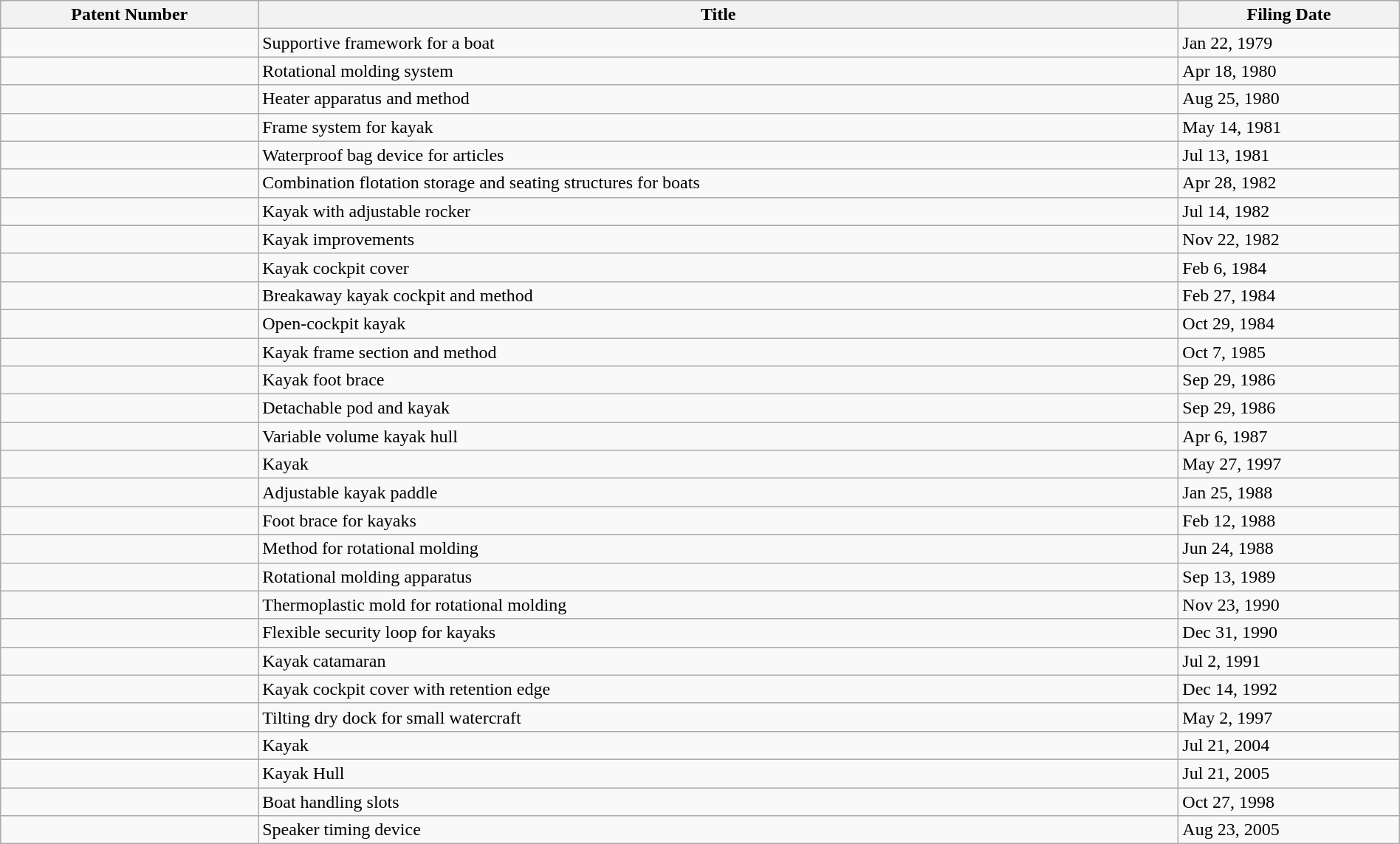<table class=wikitable style="width:100%">
<tr>
<th>Patent Number</th>
<th>Title</th>
<th>Filing Date</th>
</tr>
<tr>
<td></td>
<td>Supportive framework for a boat</td>
<td>Jan 22, 1979</td>
</tr>
<tr>
<td></td>
<td>Rotational molding system</td>
<td>Apr 18, 1980</td>
</tr>
<tr>
<td></td>
<td>Heater apparatus and method</td>
<td>Aug 25, 1980</td>
</tr>
<tr>
<td></td>
<td>Frame system for kayak</td>
<td>May 14, 1981</td>
</tr>
<tr>
<td></td>
<td>Waterproof bag device for articles</td>
<td>Jul 13, 1981</td>
</tr>
<tr>
<td></td>
<td>Combination flotation storage and seating structures for boats</td>
<td>Apr 28, 1982</td>
</tr>
<tr>
<td></td>
<td>Kayak with adjustable rocker</td>
<td>Jul 14, 1982</td>
</tr>
<tr>
<td></td>
<td>Kayak improvements</td>
<td>Nov 22, 1982</td>
</tr>
<tr>
<td></td>
<td>Kayak cockpit cover</td>
<td>Feb 6, 1984</td>
</tr>
<tr>
<td></td>
<td>Breakaway kayak cockpit and method</td>
<td>Feb 27, 1984</td>
</tr>
<tr>
<td></td>
<td>Open-cockpit kayak</td>
<td>Oct 29, 1984</td>
</tr>
<tr>
<td></td>
<td>Kayak frame section and method</td>
<td>Oct 7, 1985</td>
</tr>
<tr>
<td></td>
<td>Kayak foot brace</td>
<td>Sep 29, 1986</td>
</tr>
<tr>
<td></td>
<td>Detachable pod and kayak</td>
<td>Sep 29, 1986</td>
</tr>
<tr>
<td></td>
<td>Variable volume kayak hull</td>
<td>Apr 6, 1987</td>
</tr>
<tr>
<td></td>
<td>Kayak</td>
<td>May 27, 1997</td>
</tr>
<tr>
<td></td>
<td>Adjustable kayak paddle</td>
<td>Jan 25, 1988</td>
</tr>
<tr>
<td></td>
<td>Foot brace for kayaks</td>
<td>Feb 12, 1988</td>
</tr>
<tr>
<td></td>
<td>Method for rotational molding</td>
<td>Jun 24, 1988</td>
</tr>
<tr>
<td></td>
<td>Rotational molding apparatus</td>
<td>Sep 13, 1989</td>
</tr>
<tr>
<td></td>
<td>Thermoplastic mold for rotational molding</td>
<td>Nov 23, 1990</td>
</tr>
<tr>
<td></td>
<td>Flexible security loop for kayaks</td>
<td>Dec 31, 1990</td>
</tr>
<tr>
<td></td>
<td>Kayak catamaran</td>
<td>Jul 2, 1991</td>
</tr>
<tr>
<td></td>
<td>Kayak cockpit cover with retention edge</td>
<td>Dec 14, 1992</td>
</tr>
<tr>
<td></td>
<td>Tilting dry dock for small watercraft</td>
<td>May 2, 1997</td>
</tr>
<tr>
<td></td>
<td>Kayak</td>
<td>Jul 21, 2004</td>
</tr>
<tr>
<td></td>
<td>Kayak Hull</td>
<td>Jul 21, 2005</td>
</tr>
<tr>
<td></td>
<td>Boat handling slots</td>
<td>Oct 27, 1998</td>
</tr>
<tr>
<td></td>
<td>Speaker timing device</td>
<td>Aug 23, 2005</td>
</tr>
</table>
